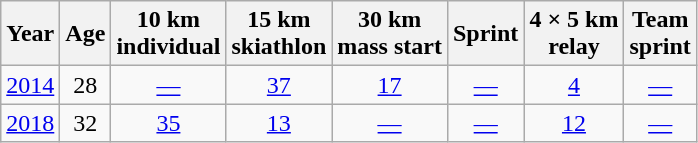<table class="wikitable" style="text-align: center;">
<tr>
<th scope="col">Year</th>
<th scope="col">Age</th>
<th scope="col">10 km<br>individual</th>
<th scope="col">15 km<br>skiathlon</th>
<th scope="col">30 km<br>mass start</th>
<th scope="col">Sprint</th>
<th scope="col">4 × 5 km<br>relay</th>
<th scope="col">Team<br>sprint</th>
</tr>
<tr>
<td><a href='#'>2014</a></td>
<td>28</td>
<td><a href='#'>—</a></td>
<td><a href='#'>37</a></td>
<td><a href='#'>17</a></td>
<td><a href='#'>—</a></td>
<td><a href='#'>4</a></td>
<td><a href='#'>—</a></td>
</tr>
<tr>
<td><a href='#'>2018</a></td>
<td>32</td>
<td><a href='#'>35</a></td>
<td><a href='#'>13</a></td>
<td><a href='#'>—</a></td>
<td><a href='#'>—</a></td>
<td><a href='#'>12</a></td>
<td><a href='#'>—</a></td>
</tr>
</table>
